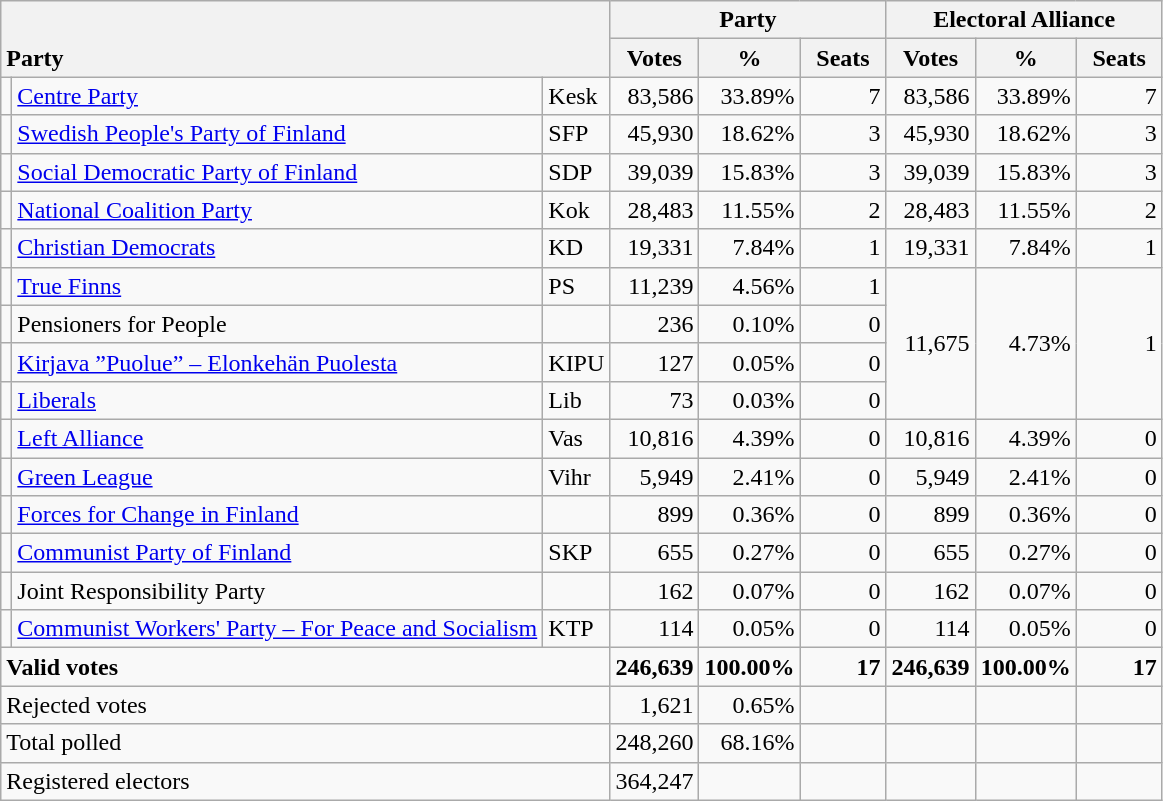<table class="wikitable" border="1" style="text-align:right;">
<tr>
<th style="text-align:left;" valign=bottom rowspan=2 colspan=3>Party</th>
<th colspan=3>Party</th>
<th colspan=3>Electoral Alliance</th>
</tr>
<tr>
<th align=center valign=bottom width="50">Votes</th>
<th align=center valign=bottom width="50">%</th>
<th align=center valign=bottom width="50">Seats</th>
<th align=center valign=bottom width="50">Votes</th>
<th align=center valign=bottom width="50">%</th>
<th align=center valign=bottom width="50">Seats</th>
</tr>
<tr>
<td></td>
<td align=left><a href='#'>Centre Party</a></td>
<td align=left>Kesk</td>
<td>83,586</td>
<td>33.89%</td>
<td>7</td>
<td>83,586</td>
<td>33.89%</td>
<td>7</td>
</tr>
<tr>
<td></td>
<td align=left><a href='#'>Swedish People's Party of Finland</a></td>
<td align=left>SFP</td>
<td>45,930</td>
<td>18.62%</td>
<td>3</td>
<td>45,930</td>
<td>18.62%</td>
<td>3</td>
</tr>
<tr>
<td></td>
<td align=left style="white-space: nowrap;"><a href='#'>Social Democratic Party of Finland</a></td>
<td align=left>SDP</td>
<td>39,039</td>
<td>15.83%</td>
<td>3</td>
<td>39,039</td>
<td>15.83%</td>
<td>3</td>
</tr>
<tr>
<td></td>
<td align=left><a href='#'>National Coalition Party</a></td>
<td align=left>Kok</td>
<td>28,483</td>
<td>11.55%</td>
<td>2</td>
<td>28,483</td>
<td>11.55%</td>
<td>2</td>
</tr>
<tr>
<td></td>
<td align=left><a href='#'>Christian Democrats</a></td>
<td align=left>KD</td>
<td>19,331</td>
<td>7.84%</td>
<td>1</td>
<td>19,331</td>
<td>7.84%</td>
<td>1</td>
</tr>
<tr>
<td></td>
<td align=left><a href='#'>True Finns</a></td>
<td align=left>PS</td>
<td>11,239</td>
<td>4.56%</td>
<td>1</td>
<td rowspan=4>11,675</td>
<td rowspan=4>4.73%</td>
<td rowspan=4>1</td>
</tr>
<tr>
<td></td>
<td align=left>Pensioners for People</td>
<td align=left></td>
<td>236</td>
<td>0.10%</td>
<td>0</td>
</tr>
<tr>
<td></td>
<td align=left><a href='#'>Kirjava ”Puolue” – Elonkehän Puolesta</a></td>
<td align=left>KIPU</td>
<td>127</td>
<td>0.05%</td>
<td>0</td>
</tr>
<tr>
<td></td>
<td align=left><a href='#'>Liberals</a></td>
<td align=left>Lib</td>
<td>73</td>
<td>0.03%</td>
<td>0</td>
</tr>
<tr>
<td></td>
<td align=left><a href='#'>Left Alliance</a></td>
<td align=left>Vas</td>
<td>10,816</td>
<td>4.39%</td>
<td>0</td>
<td>10,816</td>
<td>4.39%</td>
<td>0</td>
</tr>
<tr>
<td></td>
<td align=left><a href='#'>Green League</a></td>
<td align=left>Vihr</td>
<td>5,949</td>
<td>2.41%</td>
<td>0</td>
<td>5,949</td>
<td>2.41%</td>
<td>0</td>
</tr>
<tr>
<td></td>
<td align=left><a href='#'>Forces for Change in Finland</a></td>
<td align=left></td>
<td>899</td>
<td>0.36%</td>
<td>0</td>
<td>899</td>
<td>0.36%</td>
<td>0</td>
</tr>
<tr>
<td></td>
<td align=left><a href='#'>Communist Party of Finland</a></td>
<td align=left>SKP</td>
<td>655</td>
<td>0.27%</td>
<td>0</td>
<td>655</td>
<td>0.27%</td>
<td>0</td>
</tr>
<tr>
<td></td>
<td align=left>Joint Responsibility Party</td>
<td align=left></td>
<td>162</td>
<td>0.07%</td>
<td>0</td>
<td>162</td>
<td>0.07%</td>
<td>0</td>
</tr>
<tr>
<td></td>
<td align=left><a href='#'>Communist Workers' Party – For Peace and Socialism</a></td>
<td align=left>KTP</td>
<td>114</td>
<td>0.05%</td>
<td>0</td>
<td>114</td>
<td>0.05%</td>
<td>0</td>
</tr>
<tr style="font-weight:bold">
<td align=left colspan=3>Valid votes</td>
<td>246,639</td>
<td>100.00%</td>
<td>17</td>
<td>246,639</td>
<td>100.00%</td>
<td>17</td>
</tr>
<tr>
<td align=left colspan=3>Rejected votes</td>
<td>1,621</td>
<td>0.65%</td>
<td></td>
<td></td>
<td></td>
<td></td>
</tr>
<tr>
<td align=left colspan=3>Total polled</td>
<td>248,260</td>
<td>68.16%</td>
<td></td>
<td></td>
<td></td>
<td></td>
</tr>
<tr>
<td align=left colspan=3>Registered electors</td>
<td>364,247</td>
<td></td>
<td></td>
<td></td>
<td></td>
<td></td>
</tr>
</table>
